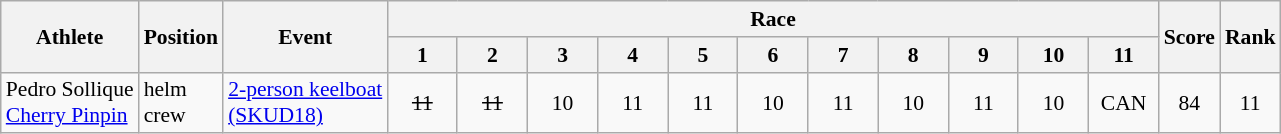<table class=wikitable style="font-size:90%">
<tr>
<th rowspan="2">Athlete</th>
<th rowspan="2">Position</th>
<th rowspan="2">Event</th>
<th colspan="11">Race</th>
<th rowspan="2">Score</th>
<th rowspan="2">Rank</th>
</tr>
<tr>
<th width="40">1</th>
<th width="40">2</th>
<th width="40">3</th>
<th width="40">4</th>
<th width="40">5</th>
<th width="40">6</th>
<th width="40">7</th>
<th width="40">8</th>
<th width="40">9</th>
<th width="40">10</th>
<th width="40">11</th>
</tr>
<tr>
<td>Pedro Sollique<br><a href='#'>Cherry Pinpin</a></td>
<td>helm<br>crew</td>
<td><a href='#'>2-person keelboat<br>(SKUD18)</a></td>
<td align="center"><s>11</s></td>
<td align="center"><s>11</s></td>
<td align="center">10</td>
<td align="center">11</td>
<td align="center">11</td>
<td align="center">10</td>
<td align="center">11</td>
<td align="center">10</td>
<td align="center">11</td>
<td align="center">10</td>
<td align="center">CAN</td>
<td align="center">84</td>
<td align="center">11</td>
</tr>
</table>
